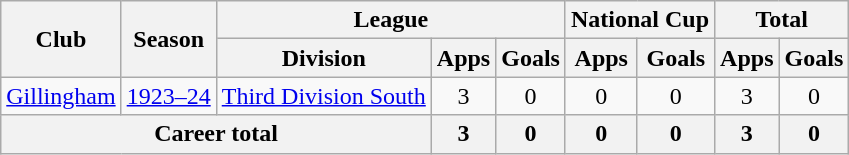<table class="wikitable" style="text-align: center">
<tr>
<th rowspan="2">Club</th>
<th rowspan="2">Season</th>
<th colspan="3">League</th>
<th colspan="2">National Cup</th>
<th colspan="2">Total</th>
</tr>
<tr>
<th>Division</th>
<th>Apps</th>
<th>Goals</th>
<th>Apps</th>
<th>Goals</th>
<th>Apps</th>
<th>Goals</th>
</tr>
<tr>
<td><a href='#'>Gillingham</a></td>
<td><a href='#'>1923–24</a></td>
<td><a href='#'>Third Division South</a></td>
<td>3</td>
<td>0</td>
<td>0</td>
<td>0</td>
<td>3</td>
<td>0</td>
</tr>
<tr>
<th colspan="3">Career total</th>
<th>3</th>
<th>0</th>
<th>0</th>
<th>0</th>
<th>3</th>
<th>0</th>
</tr>
</table>
